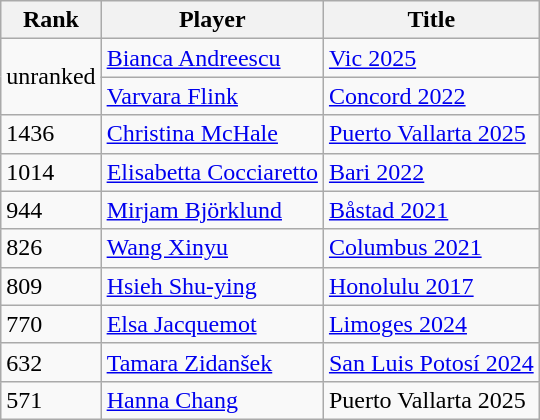<table class="wikitable nowrap">
<tr>
<th>Rank</th>
<th>Player</th>
<th>Title</th>
</tr>
<tr>
<td rowspan=2>unranked</td>
<td> <a href='#'>Bianca Andreescu</a></td>
<td><a href='#'>Vic 2025</a></td>
</tr>
<tr>
<td> <a href='#'>Varvara Flink</a></td>
<td><a href='#'>Concord 2022</a></td>
</tr>
<tr>
<td>1436</td>
<td> <a href='#'>Christina McHale</a></td>
<td><a href='#'>Puerto Vallarta 2025</a></td>
</tr>
<tr>
<td>1014</td>
<td> <a href='#'>Elisabetta Cocciaretto</a></td>
<td><a href='#'>Bari 2022</a></td>
</tr>
<tr>
<td>944</td>
<td> <a href='#'>Mirjam Björklund</a></td>
<td><a href='#'>Båstad 2021</a></td>
</tr>
<tr>
<td>826</td>
<td> <a href='#'>Wang Xinyu</a></td>
<td><a href='#'>Columbus 2021</a></td>
</tr>
<tr>
<td>809</td>
<td> <a href='#'>Hsieh Shu-ying</a></td>
<td><a href='#'>Honolulu 2017</a></td>
</tr>
<tr>
<td>770</td>
<td> <a href='#'>Elsa Jacquemot</a></td>
<td><a href='#'>Limoges 2024</a></td>
</tr>
<tr>
<td>632</td>
<td> <a href='#'>Tamara Zidanšek</a></td>
<td><a href='#'>San Luis Potosí 2024</a></td>
</tr>
<tr>
<td>571</td>
<td> <a href='#'>Hanna Chang</a></td>
<td>Puerto Vallarta 2025</td>
</tr>
</table>
